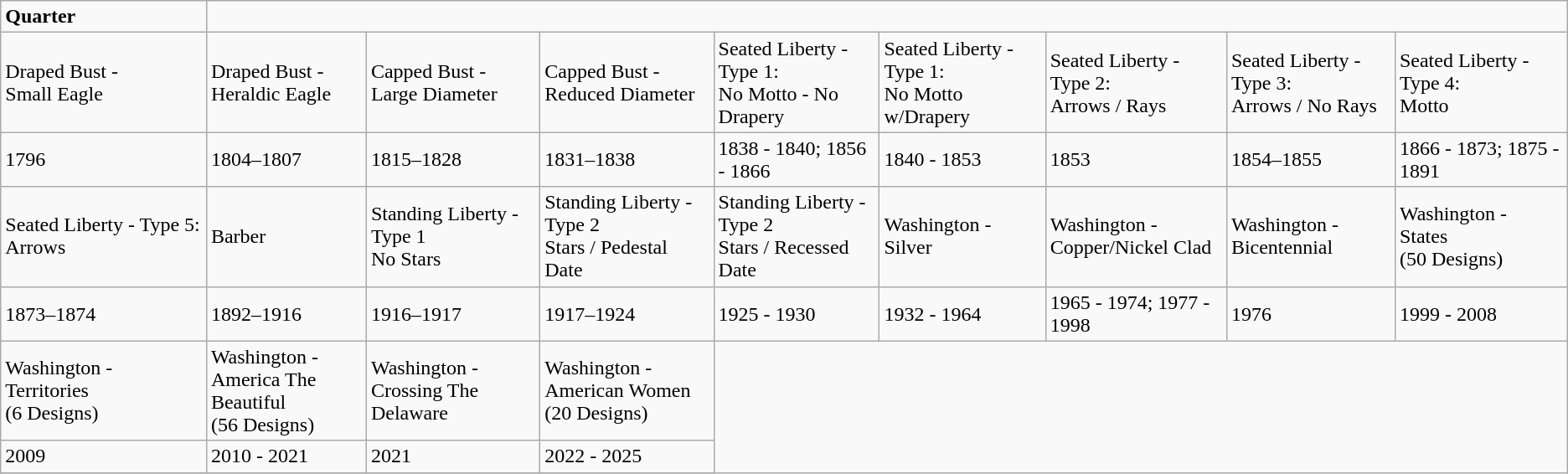<table class="wikitable">
<tr>
<td><strong>Quarter</strong></td>
</tr>
<tr>
<td>Draped Bust -<br>Small Eagle</td>
<td>Draped Bust -<br>Heraldic Eagle</td>
<td>Capped Bust -<br>Large Diameter</td>
<td>Capped Bust -<br>Reduced Diameter</td>
<td>Seated Liberty - Type 1:<br>No Motto - No Drapery</td>
<td>Seated Liberty - Type 1:<br>No Motto w/Drapery</td>
<td>Seated Liberty - Type 2:<br>Arrows / Rays</td>
<td>Seated Liberty - Type 3:<br>Arrows / No Rays</td>
<td>Seated Liberty - Type 4:<br>Motto</td>
</tr>
<tr>
<td>1796</td>
<td>1804–1807</td>
<td>1815–1828</td>
<td>1831–1838</td>
<td>1838 - 1840; 1856 - 1866</td>
<td>1840 - 1853</td>
<td>1853</td>
<td>1854–1855</td>
<td>1866 - 1873; 1875 - 1891</td>
</tr>
<tr>
<td>Seated Liberty - Type 5: Arrows</td>
<td>Barber</td>
<td>Standing Liberty - Type 1<br>No Stars</td>
<td>Standing Liberty - Type 2<br>Stars / Pedestal Date</td>
<td>Standing Liberty - Type 2<br>Stars / Recessed Date</td>
<td>Washington -<br>Silver</td>
<td>Washington -<br>Copper/Nickel Clad</td>
<td>Washington -<br>Bicentennial</td>
<td>Washington -<br>States<br>(50 Designs)</td>
</tr>
<tr>
<td>1873–1874</td>
<td>1892–1916</td>
<td>1916–1917</td>
<td>1917–1924</td>
<td>1925 - 1930</td>
<td>1932 - 1964</td>
<td>1965 - 1974; 1977 - 1998</td>
<td>1976</td>
<td>1999 - 2008</td>
</tr>
<tr>
<td>Washington -<br>Territories<br>(6 Designs)</td>
<td>Washington -<br>America The Beautiful<br>(56 Designs)</td>
<td>Washington -<br>Crossing The Delaware</td>
<td>Washington  -<br>American Women<br>(20 Designs)</td>
</tr>
<tr>
<td>2009</td>
<td>2010 - 2021</td>
<td>2021</td>
<td>2022 - 2025</td>
</tr>
<tr>
</tr>
</table>
